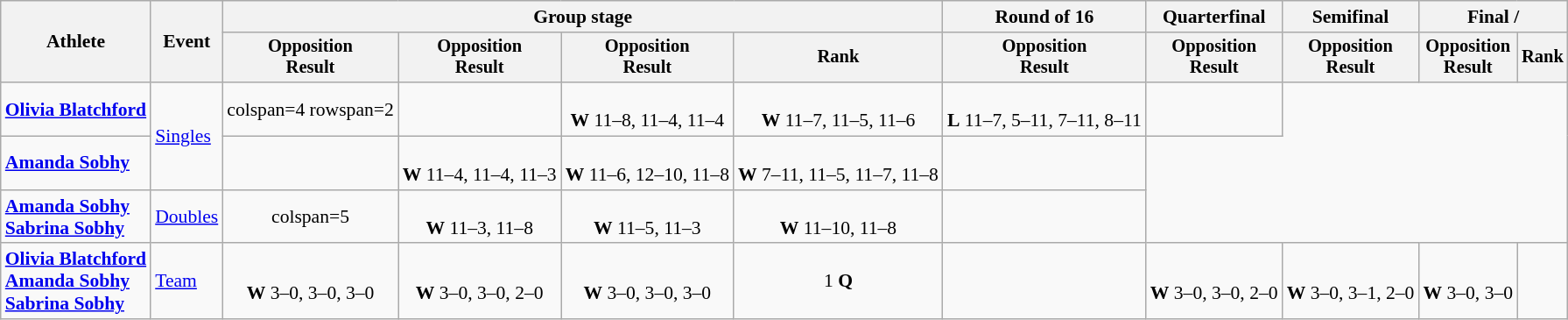<table class=wikitable style=font-size:90%;text-align:center>
<tr>
<th rowspan=2>Athlete</th>
<th rowspan=2>Event</th>
<th colspan=4>Group stage</th>
<th>Round of 16</th>
<th>Quarterfinal</th>
<th>Semifinal</th>
<th colspan=2>Final / </th>
</tr>
<tr style=font-size:95%>
<th>Opposition<br>Result</th>
<th>Opposition<br>Result</th>
<th>Opposition<br>Result</th>
<th>Rank</th>
<th>Opposition<br>Result</th>
<th>Opposition<br>Result</th>
<th>Opposition<br>Result</th>
<th>Opposition<br>Result</th>
<th>Rank</th>
</tr>
<tr>
<td align=left><strong><a href='#'>Olivia Blatchford</a></strong></td>
<td align=left rowspan=2><a href='#'>Singles</a></td>
<td>colspan=4 rowspan=2 </td>
<td></td>
<td><br><strong>W</strong> 11–8, 11–4, 11–4</td>
<td><br><strong>W</strong> 11–7, 11–5, 11–6</td>
<td><br><strong>L</strong> 11–7, 5–11, 7–11, 8–11</td>
<td></td>
</tr>
<tr>
<td align=left><strong><a href='#'>Amanda Sobhy</a></strong></td>
<td></td>
<td><br><strong>W</strong> 11–4, 11–4, 11–3</td>
<td><br><strong>W</strong> 11–6, 12–10, 11–8</td>
<td><br><strong>W</strong> 7–11, 11–5, 11–7, 11–8</td>
<td></td>
</tr>
<tr>
<td align=left><strong><a href='#'>Amanda Sobhy</a><br><a href='#'>Sabrina Sobhy</a></strong></td>
<td align=left><a href='#'>Doubles</a></td>
<td>colspan=5 </td>
<td><br><strong>W</strong> 11–3, 11–8</td>
<td><br><strong>W</strong> 11–5, 11–3</td>
<td><br><strong>W</strong> 11–10, 11–8</td>
<td></td>
</tr>
<tr>
<td align=left><strong><a href='#'>Olivia Blatchford</a><br><a href='#'>Amanda Sobhy</a><br><a href='#'>Sabrina Sobhy</a></strong></td>
<td align=left><a href='#'>Team</a></td>
<td><br><strong>W</strong> 3–0, 3–0, 3–0</td>
<td><br><strong>W</strong> 3–0, 3–0, 2–0</td>
<td><br><strong>W</strong> 3–0, 3–0, 3–0</td>
<td>1 <strong>Q</strong></td>
<td></td>
<td><br><strong>W</strong> 3–0, 3–0, 2–0</td>
<td><br><strong>W</strong> 3–0, 3–1, 2–0</td>
<td><br><strong>W</strong> 3–0, 3–0</td>
<td></td>
</tr>
</table>
